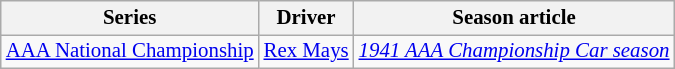<table class="wikitable" style="font-size: 87%;">
<tr>
<th>Series</th>
<th>Driver</th>
<th>Season article</th>
</tr>
<tr>
<td><a href='#'>AAA National Championship</a></td>
<td> <a href='#'>Rex Mays</a></td>
<td><em><a href='#'>1941 AAA Championship Car season</a></em></td>
</tr>
</table>
